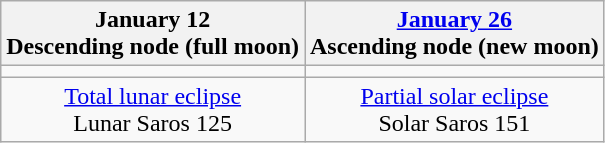<table class="wikitable">
<tr>
<th>January 12<br>Descending node (full moon)<br></th>
<th><a href='#'>January 26</a><br>Ascending node (new moon)<br></th>
</tr>
<tr>
<td></td>
<td></td>
</tr>
<tr align=center>
<td><a href='#'>Total lunar eclipse</a><br>Lunar Saros 125</td>
<td><a href='#'>Partial solar eclipse</a><br>Solar Saros 151</td>
</tr>
</table>
